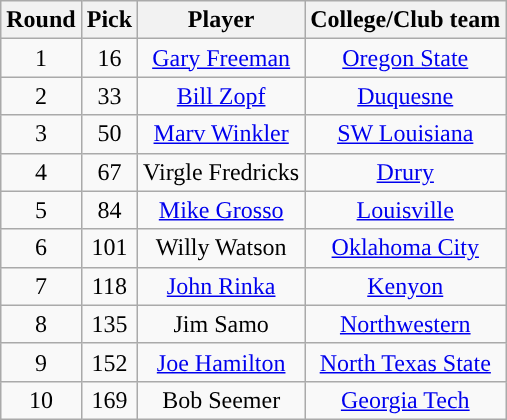<table class="wikitable sortable sortable">
<tr>
<th>Round</th>
<th>Pick</th>
<th>Player</th>
<th>College/Club team</th>
</tr>
<tr style="text-align: center">
<td>1</td>
<td>16</td>
<td><a href='#'>Gary Freeman</a></td>
<td><a href='#'>Oregon State</a></td>
</tr>
<tr style="text-align: center">
<td>2</td>
<td>33</td>
<td><a href='#'>Bill Zopf</a></td>
<td><a href='#'>Duquesne</a></td>
</tr>
<tr style="text-align: center">
<td>3</td>
<td>50</td>
<td><a href='#'>Marv Winkler</a></td>
<td><a href='#'>SW Louisiana</a></td>
</tr>
<tr style="text-align: center">
<td>4</td>
<td>67</td>
<td>Virgle Fredricks</td>
<td><a href='#'>Drury</a></td>
</tr>
<tr style="text-align: center">
<td>5</td>
<td>84</td>
<td><a href='#'>Mike Grosso</a></td>
<td><a href='#'>Louisville</a></td>
</tr>
<tr style="text-align: center">
<td>6</td>
<td>101</td>
<td>Willy Watson</td>
<td><a href='#'>Oklahoma City</a></td>
</tr>
<tr style="text-align: center">
<td>7</td>
<td>118</td>
<td><a href='#'>John Rinka</a></td>
<td><a href='#'>Kenyon</a></td>
</tr>
<tr style="text-align: center">
<td>8</td>
<td>135</td>
<td>Jim Samo</td>
<td><a href='#'>Northwestern</a></td>
</tr>
<tr style="text-align: center">
<td>9</td>
<td>152</td>
<td><a href='#'>Joe Hamilton</a></td>
<td><a href='#'>North Texas State</a></td>
</tr>
<tr style="text-align: center">
<td>10</td>
<td>169</td>
<td>Bob Seemer</td>
<td><a href='#'>Georgia Tech</a></td>
</tr>
</table>
